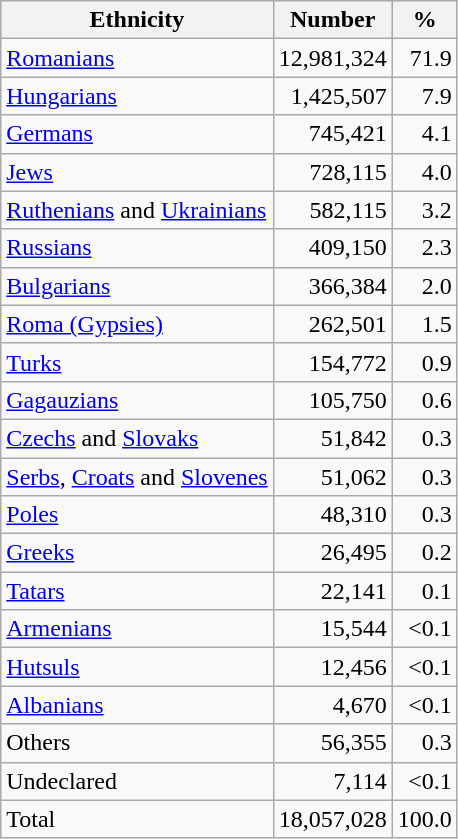<table class="wikitable">
<tr style="background:#e0e0e0;">
<th>Ethnicity</th>
<th>Number</th>
<th>%</th>
</tr>
<tr>
<td><a href='#'>Romanians</a></td>
<td style="text-align:right;">12,981,324</td>
<td style="text-align:right;">71.9</td>
</tr>
<tr>
<td><a href='#'>Hungarians</a></td>
<td style="text-align:right;">1,425,507</td>
<td style="text-align:right;">7.9</td>
</tr>
<tr>
<td><a href='#'>Germans</a></td>
<td style="text-align:right;">745,421</td>
<td style="text-align:right;">4.1</td>
</tr>
<tr>
<td><a href='#'>Jews</a></td>
<td style="text-align:right;">728,115</td>
<td style="text-align:right;">4.0</td>
</tr>
<tr>
<td><a href='#'>Ruthenians</a> and <a href='#'>Ukrainians</a></td>
<td style="text-align:right;">582,115</td>
<td style="text-align:right;">3.2</td>
</tr>
<tr>
<td><a href='#'>Russians</a></td>
<td style="text-align:right;">409,150</td>
<td style="text-align:right;">2.3</td>
</tr>
<tr>
<td><a href='#'>Bulgarians</a></td>
<td style="text-align:right;">366,384</td>
<td style="text-align:right;">2.0</td>
</tr>
<tr>
<td><a href='#'>Roma (Gypsies)</a></td>
<td style="text-align:right;">262,501</td>
<td style="text-align:right;">1.5</td>
</tr>
<tr>
<td><a href='#'>Turks</a></td>
<td style="text-align:right;">154,772</td>
<td style="text-align:right;">0.9</td>
</tr>
<tr>
<td><a href='#'>Gagauzians</a></td>
<td style="text-align:right;">105,750</td>
<td style="text-align:right;">0.6</td>
</tr>
<tr>
<td><a href='#'>Czechs</a> and <a href='#'>Slovaks</a></td>
<td style="text-align:right;">51,842</td>
<td style="text-align:right;">0.3</td>
</tr>
<tr>
<td><a href='#'>Serbs</a>, <a href='#'>Croats</a> and <a href='#'>Slovenes</a></td>
<td style="text-align:right;">51,062</td>
<td style="text-align:right;">0.3</td>
</tr>
<tr>
<td><a href='#'>Poles</a></td>
<td style="text-align:right;">48,310</td>
<td style="text-align:right;">0.3</td>
</tr>
<tr>
<td><a href='#'>Greeks</a></td>
<td style="text-align:right;">26,495</td>
<td style="text-align:right;">0.2</td>
</tr>
<tr>
<td><a href='#'>Tatars</a></td>
<td style="text-align:right;">22,141</td>
<td style="text-align:right;">0.1</td>
</tr>
<tr>
<td><a href='#'>Armenians</a></td>
<td style="text-align:right;">15,544</td>
<td style="text-align:right;"><0.1</td>
</tr>
<tr>
<td><a href='#'>Hutsuls</a></td>
<td style="text-align:right;">12,456</td>
<td style="text-align:right;"><0.1</td>
</tr>
<tr>
<td><a href='#'>Albanians</a></td>
<td style="text-align:right;">4,670</td>
<td style="text-align:right;"><0.1</td>
</tr>
<tr>
<td>Others</td>
<td style="text-align:right;">56,355</td>
<td style="text-align:right;">0.3</td>
</tr>
<tr>
<td>Undeclared</td>
<td style="text-align:right;">7,114</td>
<td style="text-align:right;"><0.1</td>
</tr>
<tr>
<td>Total</td>
<td>18,057,028</td>
<td>100.0</td>
</tr>
</table>
